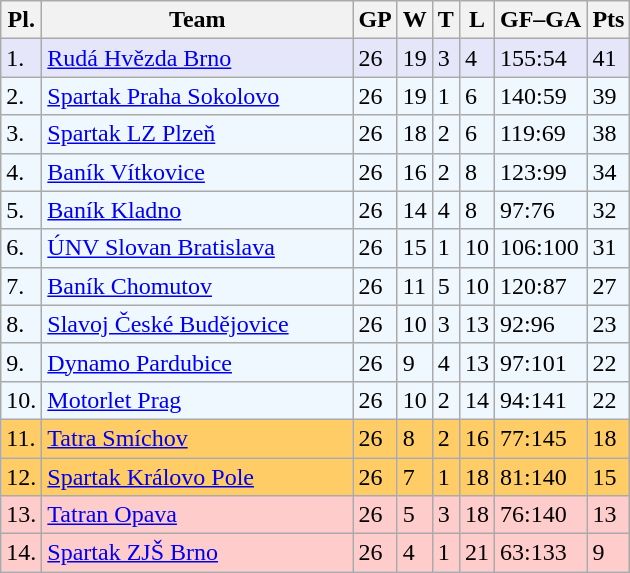<table class="wikitable">
<tr>
<th>Pl.</th>
<th width="200">Team</th>
<th>GP</th>
<th>W</th>
<th>T</th>
<th>L</th>
<th>GF–GA</th>
<th>Pts</th>
</tr>
<tr bgcolor="#e6e6fa">
<td>1.</td>
<td><a href='#'>Rudá Hvězda Brno</a></td>
<td>26</td>
<td>19</td>
<td>3</td>
<td>4</td>
<td>155:54</td>
<td>41</td>
</tr>
<tr bgcolor="#f0f8ff">
<td>2.</td>
<td><a href='#'>Spartak Praha Sokolovo</a></td>
<td>26</td>
<td>19</td>
<td>1</td>
<td>6</td>
<td>140:59</td>
<td>39</td>
</tr>
<tr bgcolor="#f0f8ff">
<td>3.</td>
<td><a href='#'>Spartak LZ Plzeň</a></td>
<td>26</td>
<td>18</td>
<td>2</td>
<td>6</td>
<td>119:69</td>
<td>38</td>
</tr>
<tr bgcolor="#f0f8ff">
<td>4.</td>
<td><a href='#'>Baník Vítkovice</a></td>
<td>26</td>
<td>16</td>
<td>2</td>
<td>8</td>
<td>123:99</td>
<td>34</td>
</tr>
<tr bgcolor="#f0f8ff">
<td>5.</td>
<td><a href='#'>Baník Kladno</a></td>
<td>26</td>
<td>14</td>
<td>4</td>
<td>8</td>
<td>97:76</td>
<td>32</td>
</tr>
<tr bgcolor="#f0f8ff">
<td>6.</td>
<td><a href='#'>ÚNV Slovan Bratislava</a></td>
<td>26</td>
<td>15</td>
<td>1</td>
<td>10</td>
<td>106:100</td>
<td>31</td>
</tr>
<tr bgcolor="#f0f8ff">
<td>7.</td>
<td><a href='#'>Baník Chomutov</a></td>
<td>26</td>
<td>11</td>
<td>5</td>
<td>10</td>
<td>120:87</td>
<td>27</td>
</tr>
<tr bgcolor="#f0f8ff">
<td>8.</td>
<td><a href='#'>Slavoj České Budějovice</a></td>
<td>26</td>
<td>10</td>
<td>3</td>
<td>13</td>
<td>92:96</td>
<td>23</td>
</tr>
<tr bgcolor="#f0f8ff">
<td>9.</td>
<td><a href='#'>Dynamo Pardubice</a></td>
<td>26</td>
<td>9</td>
<td>4</td>
<td>13</td>
<td>97:101</td>
<td>22</td>
</tr>
<tr bgcolor="#f0f8ff">
<td>10.</td>
<td><a href='#'>Motorlet Prag</a></td>
<td>26</td>
<td>10</td>
<td>2</td>
<td>14</td>
<td>94:141</td>
<td>22</td>
</tr>
<tr bgcolor="#ffcc66">
<td>11.</td>
<td><a href='#'>Tatra Smíchov</a></td>
<td>26</td>
<td>8</td>
<td>2</td>
<td>16</td>
<td>77:145</td>
<td>18</td>
</tr>
<tr bgcolor="#ffcc66">
<td>12.</td>
<td><a href='#'>Spartak Královo Pole</a></td>
<td>26</td>
<td>7</td>
<td>1</td>
<td>18</td>
<td>81:140</td>
<td>15</td>
</tr>
<tr bgcolor="#ffcccc">
<td>13.</td>
<td><a href='#'>Tatran Opava</a></td>
<td>26</td>
<td>5</td>
<td>3</td>
<td>18</td>
<td>76:140</td>
<td>13</td>
</tr>
<tr bgcolor="#ffcccc">
<td>14.</td>
<td><a href='#'>Spartak ZJŠ Brno</a></td>
<td>26</td>
<td>4</td>
<td>1</td>
<td>21</td>
<td>63:133</td>
<td>9</td>
</tr>
</table>
